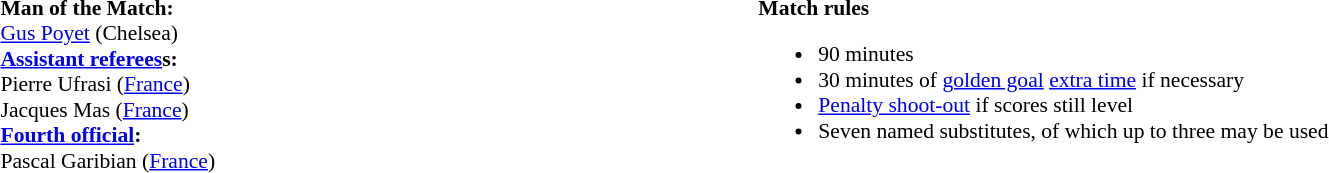<table width=100% style="font-size: 90%">
<tr>
<td><br><strong>Man of the Match:</strong>
<br><a href='#'>Gus Poyet</a> (Chelsea)<br><strong><a href='#'>Assistant referees</a>s:</strong>
<br>Pierre Ufrasi (<a href='#'>France</a>)
<br>Jacques Mas (<a href='#'>France</a>)
<br><strong><a href='#'>Fourth official</a>:</strong>
<br>Pascal Garibian (<a href='#'>France</a>)</td>
<td style="width:60%; vertical-align:top;"><br><strong>Match rules</strong><ul><li>90 minutes</li><li>30 minutes of <a href='#'>golden goal</a> <a href='#'>extra time</a> if necessary</li><li><a href='#'>Penalty shoot-out</a> if scores still level</li><li>Seven named substitutes, of which up to three may be used</li></ul></td>
</tr>
</table>
